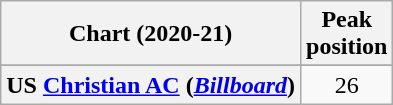<table class="wikitable sortable plainrowheaders" style="text-align:center">
<tr>
<th scope="col">Chart (2020-21)</th>
<th scope="col">Peak<br> position</th>
</tr>
<tr>
</tr>
<tr>
</tr>
<tr>
<th scope="row">US <a href='#'>Christian AC</a> (<em><a href='#'>Billboard</a></em>)</th>
<td>26</td>
</tr>
</table>
